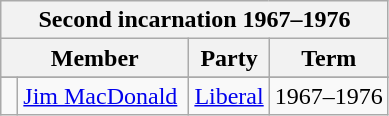<table class="wikitable">
<tr>
<th colspan=4>Second incarnation 1967–1976</th>
</tr>
<tr>
<th colspan=2>Member</th>
<th>Party</th>
<th>Term</th>
</tr>
<tr>
</tr>
<tr>
<td> </td>
<td><a href='#'>Jim MacDonald</a> </td>
<td><a href='#'>Liberal</a></td>
<td>1967–1976</td>
</tr>
</table>
